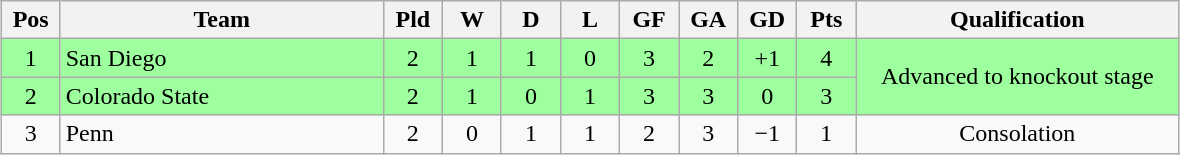<table class="wikitable" style="text-align:center; margin: 1em auto">
<tr>
<th style="width:2em">Pos</th>
<th style="width:13em">Team</th>
<th style="width:2em">Pld</th>
<th style="width:2em">W</th>
<th style="width:2em">D</th>
<th style="width:2em">L</th>
<th style="width:2em">GF</th>
<th style="width:2em">GA</th>
<th style="width:2em">GD</th>
<th style="width:2em">Pts</th>
<th style="width:13em">Qualification</th>
</tr>
<tr bgcolor="#9eff9e">
<td>1</td>
<td style="text-align:left">San Diego</td>
<td>2</td>
<td>1</td>
<td>1</td>
<td>0</td>
<td>3</td>
<td>2</td>
<td>+1</td>
<td>4</td>
<td rowspan="2">Advanced to knockout stage</td>
</tr>
<tr bgcolor="#9eff9e">
<td>2</td>
<td style="text-align:left">Colorado State</td>
<td>2</td>
<td>1</td>
<td>0</td>
<td>1</td>
<td>3</td>
<td>3</td>
<td>0</td>
<td>3</td>
</tr>
<tr>
<td>3</td>
<td style="text-align:left">Penn</td>
<td>2</td>
<td>0</td>
<td>1</td>
<td>1</td>
<td>2</td>
<td>3</td>
<td>−1</td>
<td>1</td>
<td>Consolation</td>
</tr>
</table>
